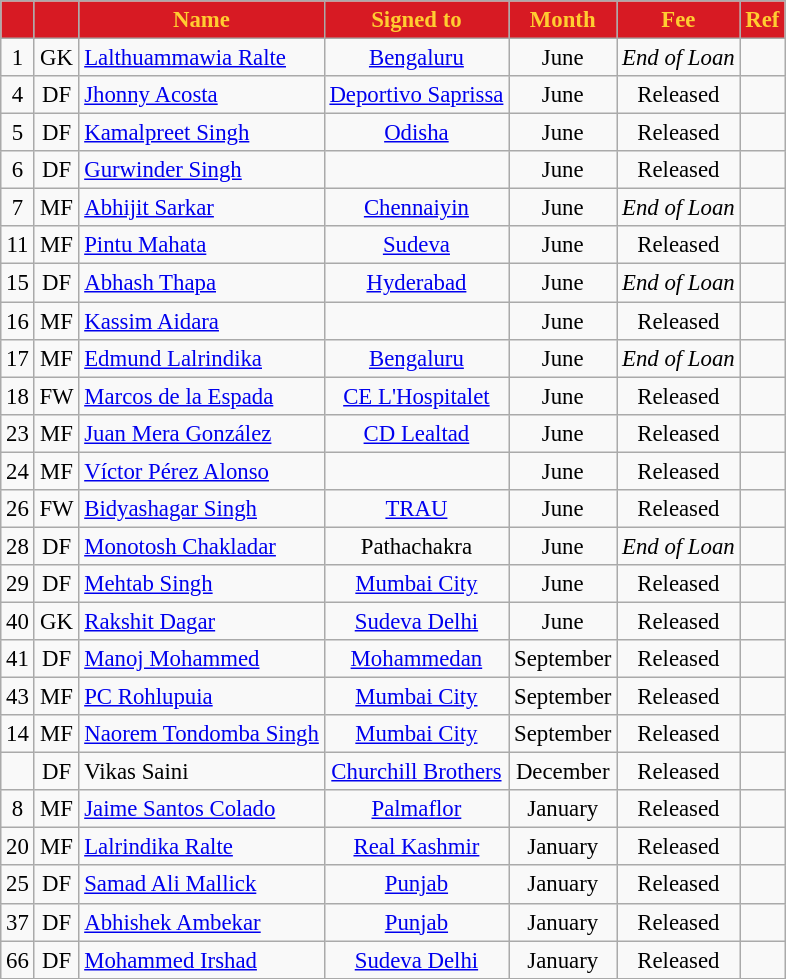<table class="wikitable" style="text-align:center; font-size:95%;">
<tr>
<th style="background:#d71a23; color:#ffcd31; text-align:center;"></th>
<th style="background:#d71a23; color:#ffcd31; text-align:center;"></th>
<th style="background:#d71a23; color:#ffcd31; text-align:center;">Name</th>
<th style="background:#d71a23; color:#ffcd31; text-align:center;">Signed to</th>
<th style="background:#d71a23; color:#ffcd31; text-align:center;">Month</th>
<th style="background:#d71a23; color:#ffcd31; text-align:center;">Fee</th>
<th style="background:#d71a23; color:#ffcd31; text-align:center;">Ref</th>
</tr>
<tr>
<td>1</td>
<td>GK</td>
<td style="text-align:left"> <a href='#'>Lalthuammawia Ralte</a></td>
<td><a href='#'>Bengaluru</a></td>
<td>June</td>
<td><em>End of Loan</em></td>
<td></td>
</tr>
<tr>
<td>4</td>
<td>DF</td>
<td style="text-align:left"> <a href='#'>Jhonny Acosta</a></td>
<td><a href='#'>Deportivo Saprissa</a></td>
<td>June</td>
<td>Released</td>
<td></td>
</tr>
<tr>
<td>5</td>
<td>DF</td>
<td style="text-align:left"> <a href='#'>Kamalpreet Singh</a></td>
<td><a href='#'>Odisha</a></td>
<td>June</td>
<td>Released</td>
<td></td>
</tr>
<tr>
<td>6</td>
<td>DF</td>
<td style="text-align:left"> <a href='#'>Gurwinder Singh</a></td>
<td></td>
<td>June</td>
<td>Released</td>
<td></td>
</tr>
<tr>
<td>7</td>
<td>MF</td>
<td style="text-align:left"> <a href='#'>Abhijit Sarkar</a></td>
<td><a href='#'>Chennaiyin</a></td>
<td>June</td>
<td><em>End of Loan</em></td>
<td></td>
</tr>
<tr>
<td>11</td>
<td>MF</td>
<td style="text-align:left"> <a href='#'>Pintu Mahata</a></td>
<td><a href='#'>Sudeva</a></td>
<td>June</td>
<td>Released</td>
<td></td>
</tr>
<tr>
<td>15</td>
<td>DF</td>
<td style="text-align:left"> <a href='#'>Abhash Thapa</a></td>
<td><a href='#'>Hyderabad</a></td>
<td>June</td>
<td><em>End of Loan</em></td>
<td></td>
</tr>
<tr>
<td>16</td>
<td>MF</td>
<td style="text-align:left"> <a href='#'>Kassim Aidara</a></td>
<td></td>
<td>June</td>
<td>Released</td>
<td></td>
</tr>
<tr>
<td>17</td>
<td>MF</td>
<td style="text-align:left"> <a href='#'>Edmund Lalrindika</a></td>
<td><a href='#'>Bengaluru</a></td>
<td>June</td>
<td><em>End of Loan</em></td>
<td></td>
</tr>
<tr>
<td>18</td>
<td>FW</td>
<td style="text-align:left"> <a href='#'>Marcos de la Espada</a></td>
<td><a href='#'>CE L'Hospitalet</a></td>
<td>June</td>
<td>Released</td>
<td></td>
</tr>
<tr>
<td>23</td>
<td>MF</td>
<td style="text-align:left"> <a href='#'>Juan Mera González</a></td>
<td><a href='#'>CD Lealtad</a></td>
<td>June</td>
<td>Released</td>
<td></td>
</tr>
<tr>
<td>24</td>
<td>MF</td>
<td style="text-align:left"> <a href='#'>Víctor Pérez Alonso</a></td>
<td></td>
<td>June</td>
<td>Released</td>
<td></td>
</tr>
<tr>
<td>26</td>
<td>FW</td>
<td style="text-align:left"> <a href='#'>Bidyashagar Singh</a></td>
<td><a href='#'>TRAU</a></td>
<td>June</td>
<td>Released</td>
<td></td>
</tr>
<tr>
<td>28</td>
<td>DF</td>
<td style="text-align:left"> <a href='#'>Monotosh Chakladar</a></td>
<td>Pathachakra</td>
<td>June</td>
<td><em>End of Loan</em></td>
<td></td>
</tr>
<tr>
<td>29</td>
<td>DF</td>
<td style="text-align:left"> <a href='#'>Mehtab Singh</a></td>
<td><a href='#'>Mumbai City</a></td>
<td>June</td>
<td>Released</td>
<td></td>
</tr>
<tr>
<td>40</td>
<td>GK</td>
<td style="text-align:left"> <a href='#'>Rakshit Dagar</a></td>
<td><a href='#'>Sudeva Delhi</a></td>
<td>June</td>
<td>Released</td>
<td></td>
</tr>
<tr>
<td>41</td>
<td>DF</td>
<td style="text-align:left"> <a href='#'>Manoj Mohammed</a></td>
<td><a href='#'>Mohammedan</a></td>
<td>September</td>
<td>Released</td>
<td></td>
</tr>
<tr>
<td>43</td>
<td>MF</td>
<td style="text-align:left"> <a href='#'>PC Rohlupuia</a></td>
<td><a href='#'>Mumbai City</a></td>
<td>September</td>
<td>Released</td>
<td></td>
</tr>
<tr>
<td>14</td>
<td>MF</td>
<td style="text-align:left"> <a href='#'>Naorem Tondomba Singh</a></td>
<td><a href='#'>Mumbai City</a></td>
<td>September</td>
<td>Released</td>
<td></td>
</tr>
<tr>
<td></td>
<td>DF</td>
<td style="text-align:left"> Vikas Saini</td>
<td><a href='#'>Churchill Brothers</a></td>
<td>December</td>
<td>Released</td>
<td></td>
</tr>
<tr>
<td>8</td>
<td>MF</td>
<td style="text-align:left"> <a href='#'>Jaime Santos Colado</a></td>
<td><a href='#'>Palmaflor</a></td>
<td>January</td>
<td>Released</td>
<td></td>
</tr>
<tr>
<td>20</td>
<td>MF</td>
<td style="text-align:left"> <a href='#'>Lalrindika Ralte</a></td>
<td><a href='#'>Real Kashmir</a></td>
<td>January</td>
<td>Released</td>
<td></td>
</tr>
<tr>
<td>25</td>
<td>DF</td>
<td style="text-align:left"> <a href='#'>Samad Ali Mallick</a></td>
<td><a href='#'>Punjab</a></td>
<td>January</td>
<td>Released</td>
<td></td>
</tr>
<tr>
<td>37</td>
<td>DF</td>
<td style="text-align:left"> <a href='#'>Abhishek Ambekar</a></td>
<td><a href='#'>Punjab</a></td>
<td>January</td>
<td>Released</td>
<td></td>
</tr>
<tr>
<td>66</td>
<td>DF</td>
<td style="text-align:left"> <a href='#'>Mohammed Irshad</a></td>
<td><a href='#'>Sudeva Delhi</a></td>
<td>January</td>
<td>Released</td>
<td></td>
</tr>
<tr>
</tr>
</table>
